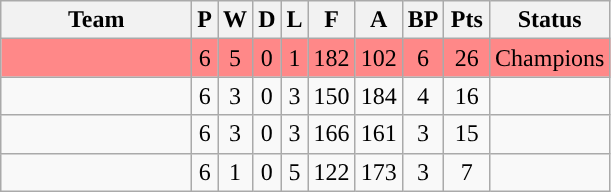<table class="wikitable" style="text-align:center;">
<tr>
<th width="120px">Team</th>
<th>P</th>
<th>W</th>
<th>D</th>
<th>L</th>
<th width="23px">F</th>
<th width="23px">A</th>
<th>BP</th>
<th width="23px">Pts</th>
<th>Status</th>
</tr>
<tr bgcolor="#FF8888">
<td></td>
<td>6</td>
<td>5</td>
<td>0</td>
<td>1</td>
<td>182</td>
<td>102</td>
<td>6</td>
<td>26</td>
<td>Champions</td>
</tr>
<tr>
<td></td>
<td>6</td>
<td>3</td>
<td>0</td>
<td>3</td>
<td>150</td>
<td>184</td>
<td>4</td>
<td>16</td>
<td></td>
</tr>
<tr>
<td></td>
<td>6</td>
<td>3</td>
<td>0</td>
<td>3</td>
<td>166</td>
<td>161</td>
<td>3</td>
<td>15</td>
<td></td>
</tr>
<tr>
<td></td>
<td>6</td>
<td>1</td>
<td>0</td>
<td>5</td>
<td>122</td>
<td>173</td>
<td>3</td>
<td>7</td>
<td></td>
</tr>
</table>
